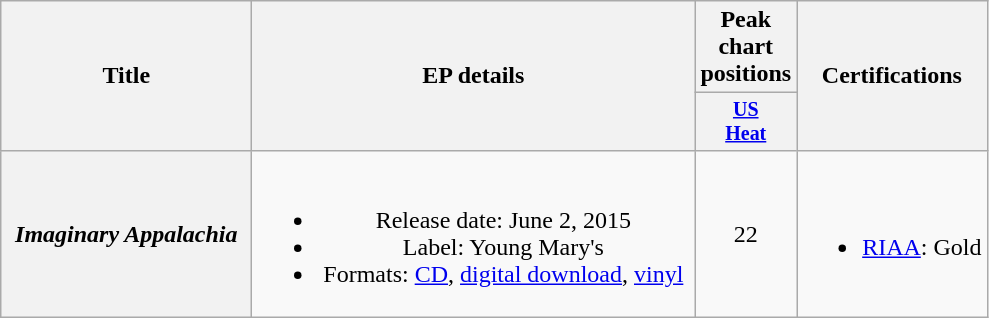<table class="wikitable plainrowheaders" style="text-align:center;">
<tr>
<th rowspan="2" style="width:10em;">Title</th>
<th rowspan="2" style="width:18em;">EP details</th>
<th>Peak chart positions</th>
<th rowspan="2">Certifications</th>
</tr>
<tr style="font-size:smaller;">
<th width="45"><a href='#'>US<br>Heat</a><br></th>
</tr>
<tr>
<th scope="row"><em>Imaginary Appalachia</em></th>
<td><br><ul><li>Release date: June 2, 2015</li><li>Label: Young Mary's</li><li>Formats: <a href='#'>CD</a>, <a href='#'>digital download</a>, <a href='#'>vinyl</a></li></ul></td>
<td>22</td>
<td><br><ul><li><a href='#'>RIAA</a>: Gold</li></ul></td>
</tr>
</table>
